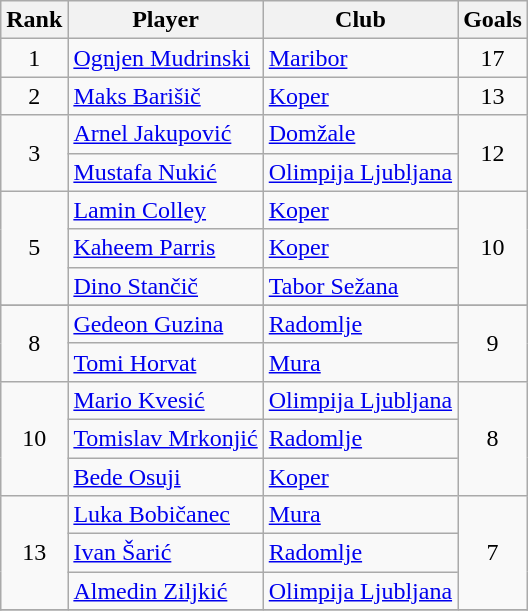<table class="wikitable" style="text-align:center;">
<tr>
<th>Rank</th>
<th>Player</th>
<th>Club</th>
<th>Goals</th>
</tr>
<tr>
<td>1</td>
<td align="left"> <a href='#'>Ognjen Mudrinski</a></td>
<td align="left"><a href='#'>Maribor</a></td>
<td>17</td>
</tr>
<tr>
<td>2</td>
<td align="left"> <a href='#'>Maks Barišič</a></td>
<td align="left"><a href='#'>Koper</a></td>
<td>13</td>
</tr>
<tr>
<td rowspan="2">3</td>
<td align="left"> <a href='#'>Arnel Jakupović</a></td>
<td align="left"><a href='#'>Domžale</a></td>
<td rowspan="2">12</td>
</tr>
<tr>
<td align="left"> <a href='#'>Mustafa Nukić</a></td>
<td align="left"><a href='#'>Olimpija Ljubljana</a></td>
</tr>
<tr>
<td rowspan="3">5</td>
<td align="left"> <a href='#'>Lamin Colley</a></td>
<td align="left"><a href='#'>Koper</a></td>
<td rowspan="3">10</td>
</tr>
<tr>
<td align="left"> <a href='#'>Kaheem Parris</a></td>
<td align="left"><a href='#'>Koper</a></td>
</tr>
<tr>
<td align="left"> <a href='#'>Dino Stančič</a></td>
<td align="left"><a href='#'>Tabor Sežana</a></td>
</tr>
<tr>
</tr>
<tr>
<td rowspan="2">8</td>
<td align="left"> <a href='#'>Gedeon Guzina</a></td>
<td align="left"><a href='#'>Radomlje</a></td>
<td rowspan="2">9</td>
</tr>
<tr>
<td align="left"> <a href='#'>Tomi Horvat</a></td>
<td align="left"><a href='#'>Mura</a></td>
</tr>
<tr>
<td rowspan="3">10</td>
<td align="left"> <a href='#'>Mario Kvesić</a></td>
<td align="left"><a href='#'>Olimpija Ljubljana</a></td>
<td rowspan="3">8</td>
</tr>
<tr>
<td align="left"> <a href='#'>Tomislav Mrkonjić</a></td>
<td align="left"><a href='#'>Radomlje</a></td>
</tr>
<tr>
<td align="left"> <a href='#'>Bede Osuji</a></td>
<td align="left"><a href='#'>Koper</a></td>
</tr>
<tr>
<td rowspan="3">13</td>
<td align="left"> <a href='#'>Luka Bobičanec</a></td>
<td align="left"><a href='#'>Mura</a></td>
<td rowspan="3">7</td>
</tr>
<tr>
<td align="left"> <a href='#'>Ivan Šarić</a></td>
<td align="left"><a href='#'>Radomlje</a></td>
</tr>
<tr>
<td align="left"> <a href='#'>Almedin Ziljkić</a></td>
<td align="left"><a href='#'>Olimpija Ljubljana</a></td>
</tr>
<tr>
</tr>
</table>
